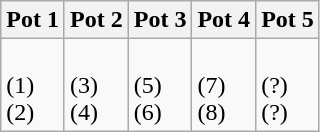<table class="wikitable">
<tr>
<th width=20%>Pot 1</th>
<th width=20%>Pot 2</th>
<th width=20%>Pot 3</th>
<th width=20%>Pot 4</th>
<th width=20%>Pot 5</th>
</tr>
<tr>
<td><br> (1)<br>
 (2)</td>
<td><br> (3)<br>
 (4)</td>
<td><br> (5)<br>
 (6)</td>
<td><br> (7)<br>
 (8)</td>
<td><br> (?)<br>
 (?)</td>
</tr>
</table>
